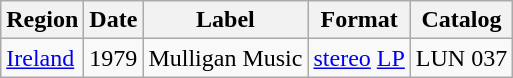<table class="wikitable">
<tr>
<th>Region</th>
<th>Date</th>
<th>Label</th>
<th>Format</th>
<th>Catalog</th>
</tr>
<tr>
<td rowspan="1"><a href='#'>Ireland</a></td>
<td rowspan="1">1979</td>
<td rowspan="1">Mulligan Music</td>
<td><a href='#'>stereo</a> <a href='#'>LP</a></td>
<td>LUN 037</td>
</tr>
</table>
